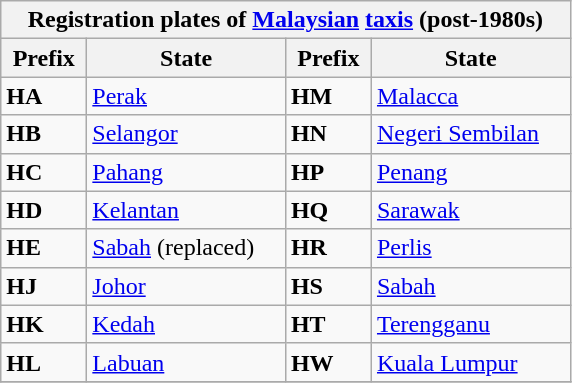<table class="wikitable">
<tr>
<th align="center" colspan="4">Registration plates of <a href='#'>Malaysian</a> <a href='#'>taxis</a> (post-1980s)</th>
</tr>
<tr>
<th scope="col" width="50px">Prefix</th>
<th scope="col" width="125px">State</th>
<th scope="col" width="50px">Prefix</th>
<th scope="col" width="125px">State</th>
</tr>
<tr>
<td><strong>HA</strong></td>
<td><a href='#'>Perak</a></td>
<td><strong>HM</strong></td>
<td><a href='#'>Malacca</a></td>
</tr>
<tr>
<td><strong>HB</strong></td>
<td><a href='#'>Selangor</a></td>
<td><strong>HN</strong></td>
<td><a href='#'>Negeri Sembilan</a></td>
</tr>
<tr>
<td><strong>HC</strong></td>
<td><a href='#'>Pahang</a></td>
<td><strong>HP</strong></td>
<td><a href='#'>Penang</a></td>
</tr>
<tr>
<td><strong>HD</strong></td>
<td><a href='#'>Kelantan</a></td>
<td><strong>HQ</strong></td>
<td><a href='#'>Sarawak</a></td>
</tr>
<tr>
<td><strong>HE</strong></td>
<td><a href='#'>Sabah</a> (replaced)</td>
<td><strong>HR</strong></td>
<td><a href='#'>Perlis</a></td>
</tr>
<tr>
<td><strong>HJ</strong></td>
<td><a href='#'>Johor</a></td>
<td><strong>HS</strong></td>
<td><a href='#'>Sabah</a></td>
</tr>
<tr>
<td><strong>HK</strong></td>
<td><a href='#'>Kedah</a></td>
<td><strong>HT</strong></td>
<td><a href='#'>Terengganu</a></td>
</tr>
<tr>
<td><strong>HL</strong></td>
<td><a href='#'>Labuan</a></td>
<td><strong>HW</strong></td>
<td><a href='#'>Kuala Lumpur</a></td>
</tr>
<tr>
</tr>
</table>
